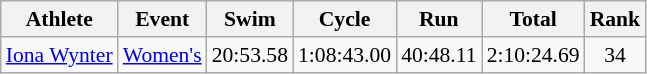<table class=wikitable style=font-size:90%;text-align:center>
<tr>
<th>Athlete</th>
<th>Event</th>
<th>Swim</th>
<th>Cycle</th>
<th>Run</th>
<th>Total</th>
<th>Rank</th>
</tr>
<tr>
<td align=left><a href='#'>Iona Wynter</a></td>
<td align=left><a href='#'>Women's</a></td>
<td>20:53.58</td>
<td>1:08:43.00</td>
<td>40:48.11</td>
<td>2:10:24.69</td>
<td>34</td>
</tr>
</table>
